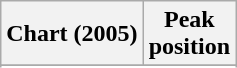<table class="wikitable sortable plainrowheaders">
<tr>
<th>Chart (2005)</th>
<th>Peak<br>position</th>
</tr>
<tr>
</tr>
<tr>
</tr>
<tr>
</tr>
<tr>
</tr>
<tr>
</tr>
<tr>
</tr>
<tr>
</tr>
<tr>
</tr>
<tr>
</tr>
<tr>
</tr>
<tr>
</tr>
<tr>
</tr>
<tr>
</tr>
<tr>
</tr>
<tr>
</tr>
<tr>
</tr>
<tr>
</tr>
<tr>
</tr>
</table>
